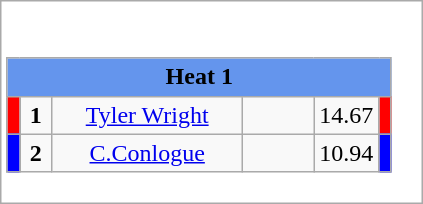<table class="wikitable" style="background:#fff;">
<tr>
<td><div><br><table class="wikitable">
<tr>
<td colspan="6"  style="text-align:center; background:#6495ed;"><strong>Heat 1</strong></td>
</tr>
<tr>
<td style="width:01px; background: #f00;"></td>
<td style="width:14px; text-align:center;"><strong>1</strong></td>
<td style="width:120px; text-align:center;"><a href='#'>Tyler Wright</a></td>
<td style="width:40px; text-align:center;"></td>
<td style="width:20px; text-align:center;">14.67</td>
<td style="width:01px; background: #f00;"></td>
</tr>
<tr>
<td style="width:01px; background: #00f;"></td>
<td style="width:14px; text-align:center;"><strong>2</strong></td>
<td style="width:120px; text-align:center;"><a href='#'>C.Conlogue</a></td>
<td style="width:40px; text-align:center;"></td>
<td style="width:20px; text-align:center;">10.94</td>
<td style="width:01px; background: #00f;"></td>
</tr>
</table>
</div></td>
</tr>
</table>
